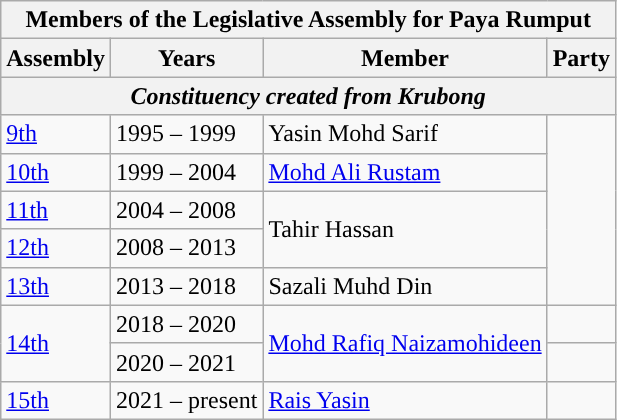<table class=wikitable>
<tr>
<th colspan=4>Members of the Legislative Assembly for Paya Rumput</th>
</tr>
<tr>
<th>Assembly</th>
<th>Years</th>
<th>Member</th>
<th>Party</th>
</tr>
<tr>
<th colspan=4 align=center><em>Constituency created from Krubong</em></th>
</tr>
<tr>
<td><a href='#'>9th</a></td>
<td>1995 – 1999</td>
<td>Yasin Mohd Sarif</td>
<td rowspan="5"></td>
</tr>
<tr>
<td><a href='#'>10th</a></td>
<td>1999 – 2004</td>
<td><a href='#'>Mohd Ali Rustam</a></td>
</tr>
<tr>
<td><a href='#'>11th</a></td>
<td>2004 – 2008</td>
<td rowspan="2">Tahir Hassan</td>
</tr>
<tr>
<td><a href='#'>12th</a></td>
<td>2008 – 2013</td>
</tr>
<tr>
<td><a href='#'>13th</a></td>
<td>2013 – 2018</td>
<td>Sazali Muhd Din</td>
</tr>
<tr>
<td rowspan="2"><a href='#'>14th</a></td>
<td>2018 – 2020</td>
<td rowspan="2"><a href='#'>Mohd Rafiq Naizamohideen</a></td>
<td></td>
</tr>
<tr>
<td>2020 – 2021</td>
<td></td>
</tr>
<tr>
<td rowspan="2"><a href='#'>15th</a></td>
<td>2021 – present</td>
<td><a href='#'>Rais Yasin</a></td>
<td></td>
</tr>
</table>
